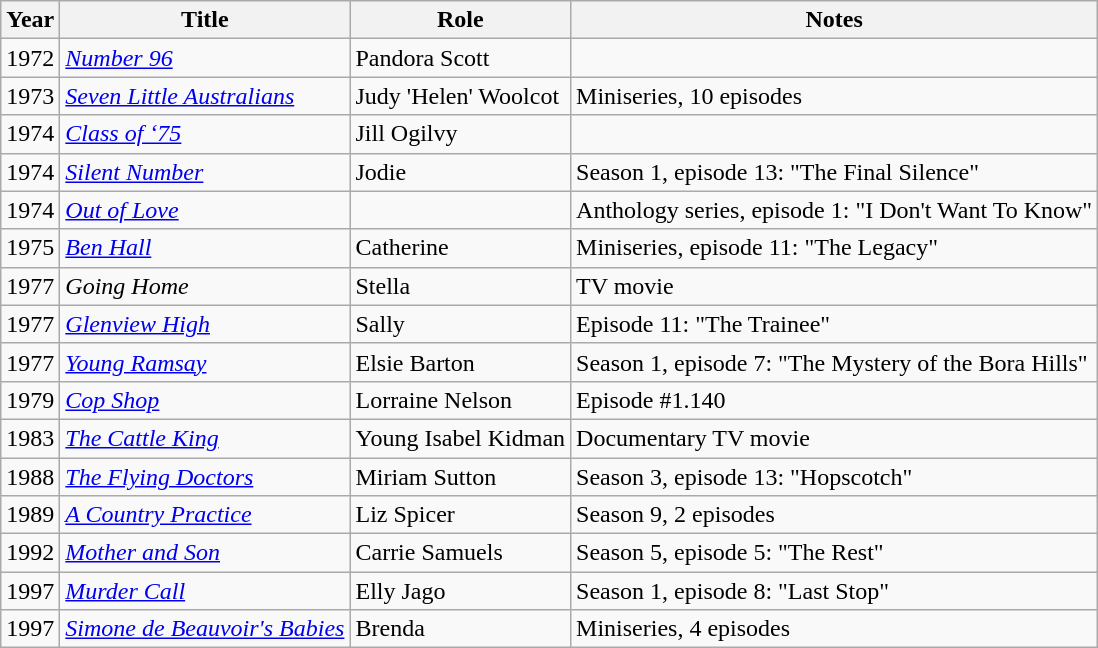<table class=wikitable>
<tr>
<th>Year</th>
<th>Title</th>
<th>Role</th>
<th>Notes</th>
</tr>
<tr>
<td>1972</td>
<td><em><a href='#'>Number 96</a></em></td>
<td>Pandora Scott</td>
<td></td>
</tr>
<tr>
<td>1973</td>
<td><em><a href='#'>Seven Little Australians</a></em></td>
<td>Judy 'Helen' Woolcot</td>
<td>Miniseries, 10 episodes</td>
</tr>
<tr>
<td>1974</td>
<td><em><a href='#'>Class of ‘75</a></em></td>
<td>Jill Ogilvy</td>
<td></td>
</tr>
<tr>
<td>1974</td>
<td><em><a href='#'>Silent Number</a></em></td>
<td>Jodie</td>
<td>Season 1, episode 13: "The Final Silence"</td>
</tr>
<tr>
<td>1974</td>
<td><em><a href='#'>Out of Love</a></em></td>
<td></td>
<td>Anthology series, episode 1: "I Don't Want To Know"</td>
</tr>
<tr>
<td>1975</td>
<td><em><a href='#'>Ben Hall</a></em></td>
<td>Catherine</td>
<td>Miniseries, episode 11: "The Legacy"</td>
</tr>
<tr>
<td>1977</td>
<td><em>Going Home</em></td>
<td>Stella</td>
<td>TV movie</td>
</tr>
<tr>
<td>1977</td>
<td><em><a href='#'>Glenview High</a></em></td>
<td>Sally</td>
<td>Episode 11: "The Trainee"</td>
</tr>
<tr>
<td>1977</td>
<td><em><a href='#'>Young Ramsay</a></em></td>
<td>Elsie Barton</td>
<td>Season 1, episode 7: "The Mystery of the Bora Hills"</td>
</tr>
<tr>
<td>1979</td>
<td><em><a href='#'>Cop Shop</a></em></td>
<td>Lorraine Nelson</td>
<td>Episode #1.140</td>
</tr>
<tr>
<td>1983</td>
<td><em><a href='#'>The Cattle King</a></em></td>
<td>Young Isabel Kidman</td>
<td>Documentary TV movie</td>
</tr>
<tr>
<td>1988</td>
<td><em><a href='#'>The Flying Doctors</a></em></td>
<td>Miriam Sutton</td>
<td>Season 3, episode 13: "Hopscotch"</td>
</tr>
<tr>
<td>1989</td>
<td><em><a href='#'>A Country Practice</a></em></td>
<td>Liz Spicer</td>
<td>Season 9, 2 episodes</td>
</tr>
<tr>
<td>1992</td>
<td><em><a href='#'>Mother and Son</a></em></td>
<td>Carrie Samuels</td>
<td>Season 5, episode 5: "The Rest"</td>
</tr>
<tr>
<td>1997</td>
<td><em><a href='#'>Murder Call</a></em></td>
<td>Elly Jago</td>
<td>Season 1, episode 8: "Last Stop"</td>
</tr>
<tr>
<td>1997</td>
<td><em><a href='#'>Simone de Beauvoir's Babies</a></em></td>
<td>Brenda</td>
<td>Miniseries, 4 episodes</td>
</tr>
</table>
